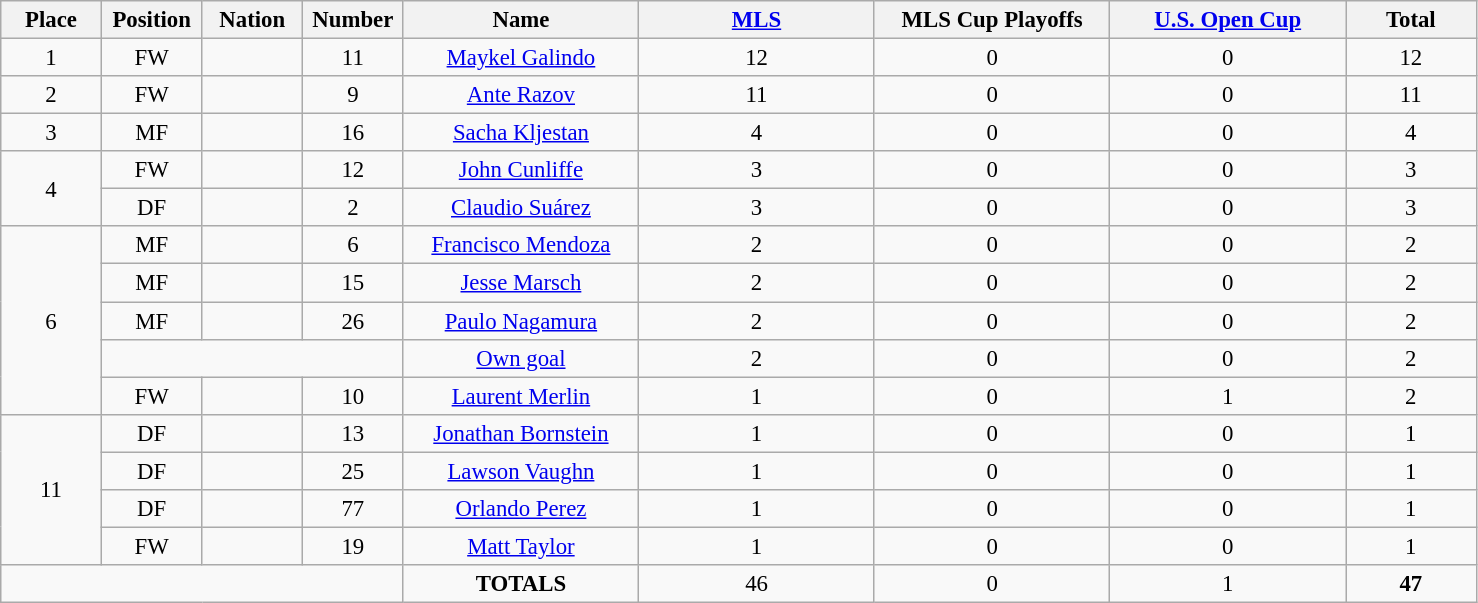<table class="wikitable" style="font-size: 95%; text-align: center;">
<tr>
<th width=60>Place</th>
<th width=60>Position</th>
<th width=60>Nation</th>
<th width=60>Number</th>
<th width=150>Name</th>
<th width=150><a href='#'>MLS</a></th>
<th width=150>MLS Cup Playoffs</th>
<th width=150><a href='#'>U.S. Open Cup</a></th>
<th width=80><strong>Total</strong></th>
</tr>
<tr>
<td>1</td>
<td>FW</td>
<td></td>
<td>11</td>
<td><a href='#'>Maykel Galindo</a></td>
<td>12</td>
<td>0</td>
<td>0</td>
<td>12</td>
</tr>
<tr>
<td>2</td>
<td>FW</td>
<td></td>
<td>9</td>
<td><a href='#'>Ante Razov</a></td>
<td>11</td>
<td>0</td>
<td>0</td>
<td>11</td>
</tr>
<tr>
<td>3</td>
<td>MF</td>
<td></td>
<td>16</td>
<td><a href='#'>Sacha Kljestan</a></td>
<td>4</td>
<td>0</td>
<td>0</td>
<td>4</td>
</tr>
<tr>
<td rowspan="2">4</td>
<td>FW</td>
<td></td>
<td>12</td>
<td><a href='#'>John Cunliffe</a></td>
<td>3</td>
<td>0</td>
<td>0</td>
<td>3</td>
</tr>
<tr>
<td>DF</td>
<td></td>
<td>2</td>
<td><a href='#'>Claudio Suárez</a></td>
<td>3</td>
<td>0</td>
<td>0</td>
<td>3</td>
</tr>
<tr>
<td rowspan="5">6</td>
<td>MF</td>
<td></td>
<td>6</td>
<td><a href='#'>Francisco Mendoza</a></td>
<td>2</td>
<td>0</td>
<td>0</td>
<td>2</td>
</tr>
<tr>
<td>MF</td>
<td></td>
<td>15</td>
<td><a href='#'>Jesse Marsch</a></td>
<td>2</td>
<td>0</td>
<td>0</td>
<td>2</td>
</tr>
<tr>
<td>MF</td>
<td></td>
<td>26</td>
<td><a href='#'>Paulo Nagamura</a></td>
<td>2</td>
<td>0</td>
<td>0</td>
<td>2</td>
</tr>
<tr>
<td colspan="3"></td>
<td><a href='#'>Own goal</a></td>
<td>2</td>
<td>0</td>
<td>0</td>
<td>2</td>
</tr>
<tr>
<td>FW</td>
<td></td>
<td>10</td>
<td><a href='#'>Laurent Merlin</a></td>
<td>1</td>
<td>0</td>
<td>1</td>
<td>2</td>
</tr>
<tr>
<td rowspan="4">11</td>
<td>DF</td>
<td></td>
<td>13</td>
<td><a href='#'>Jonathan Bornstein</a></td>
<td>1</td>
<td>0</td>
<td>0</td>
<td>1</td>
</tr>
<tr>
<td>DF</td>
<td></td>
<td>25</td>
<td><a href='#'>Lawson Vaughn</a></td>
<td>1</td>
<td>0</td>
<td>0</td>
<td>1</td>
</tr>
<tr>
<td>DF</td>
<td></td>
<td>77</td>
<td><a href='#'>Orlando Perez</a></td>
<td>1</td>
<td>0</td>
<td>0</td>
<td>1</td>
</tr>
<tr>
<td>FW</td>
<td></td>
<td>19</td>
<td><a href='#'>Matt Taylor</a></td>
<td>1</td>
<td>0</td>
<td>0</td>
<td>1</td>
</tr>
<tr>
<td colspan="4"></td>
<td><strong>TOTALS</strong></td>
<td>46</td>
<td>0</td>
<td>1</td>
<td><strong>47</strong></td>
</tr>
</table>
